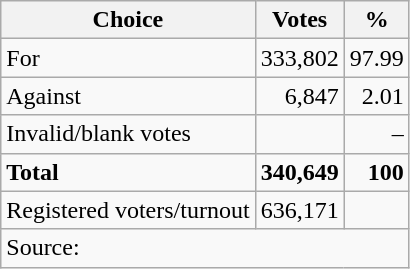<table class=wikitable style=text-align:right>
<tr>
<th>Choice</th>
<th>Votes</th>
<th>%</th>
</tr>
<tr>
<td align=left>For</td>
<td>333,802</td>
<td>97.99</td>
</tr>
<tr>
<td align=left>Against</td>
<td>6,847</td>
<td>2.01</td>
</tr>
<tr>
<td align=left>Invalid/blank votes</td>
<td></td>
<td>–</td>
</tr>
<tr>
<td align=left><strong>Total</strong></td>
<td><strong>340,649</strong></td>
<td><strong>100</strong></td>
</tr>
<tr>
<td align=left>Registered voters/turnout</td>
<td>636,171</td>
<td></td>
</tr>
<tr>
<td align=left colspan=3>Source: </td>
</tr>
</table>
